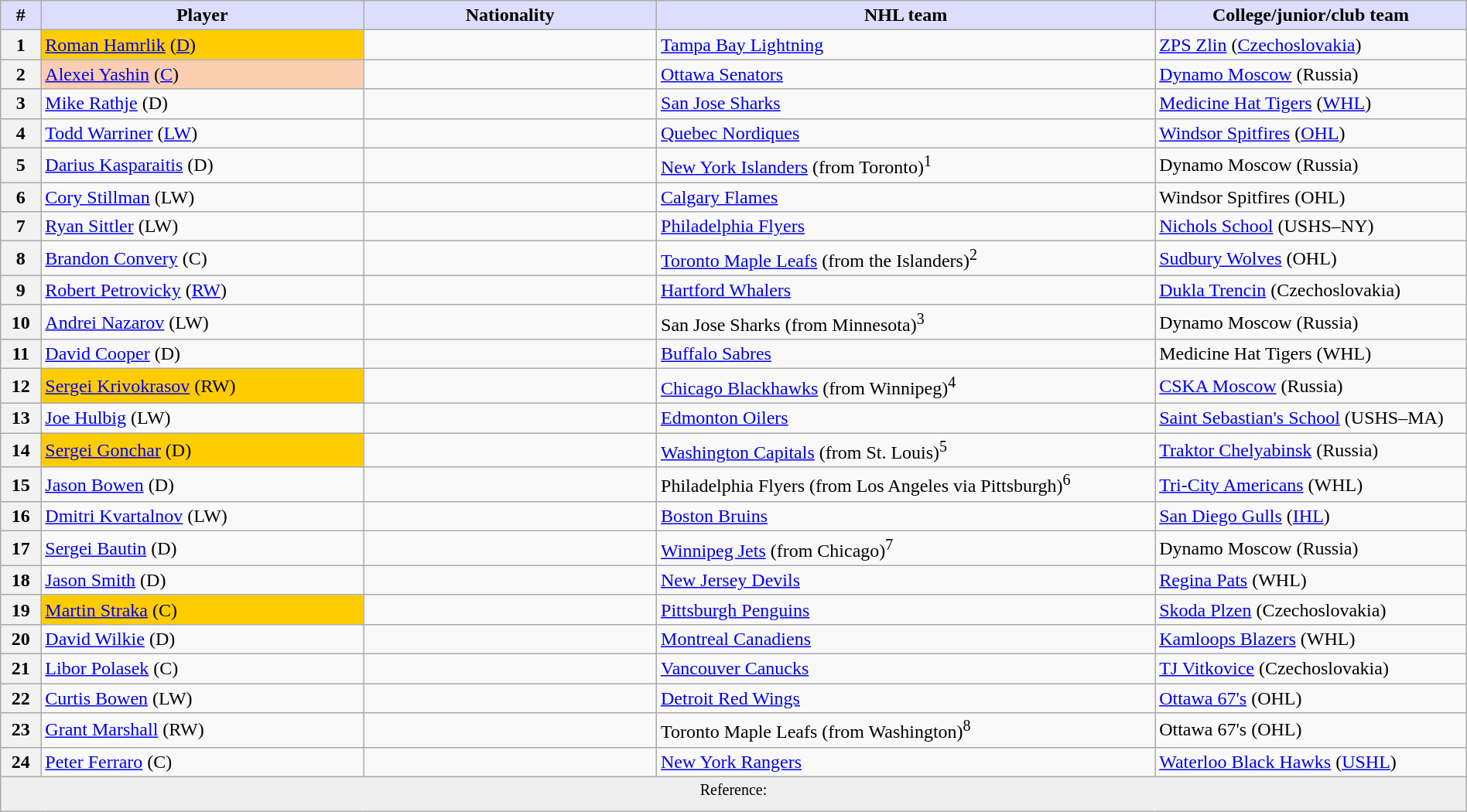<table class="wikitable" style="width: 100%">
<tr>
<th style="background:#ddf; width:2.75%;">#</th>
<th style="background:#ddf; width:22.0%;">Player</th>
<th style="background:#ddf; width:20.0%;">Nationality</th>
<th style="background:#ddf; width:34.0%;">NHL team</th>
<th style="background:#ddf; width:100.0%;">College/junior/club team</th>
</tr>
<tr>
<th>1</th>
<td bgcolor="#FFCC00"><a href='#'>Roman Hamrlik</a> (<a href='#'>D</a>)</td>
<td></td>
<td><a href='#'>Tampa Bay Lightning</a></td>
<td><a href='#'>ZPS Zlin</a> (<a href='#'>Czechoslovakia</a>)</td>
</tr>
<tr>
<th>2</th>
<td bgcolor="#FBCEB1"><a href='#'>Alexei Yashin</a> (<a href='#'>C</a>)</td>
<td></td>
<td><a href='#'>Ottawa Senators</a></td>
<td><a href='#'>Dynamo Moscow</a> (Russia)</td>
</tr>
<tr>
<th>3</th>
<td><a href='#'>Mike Rathje</a> (D)</td>
<td></td>
<td><a href='#'>San Jose Sharks</a></td>
<td><a href='#'>Medicine Hat Tigers</a> (<a href='#'>WHL</a>)</td>
</tr>
<tr>
<th>4</th>
<td><a href='#'>Todd Warriner</a> (<a href='#'>LW</a>)</td>
<td></td>
<td><a href='#'>Quebec Nordiques</a></td>
<td><a href='#'>Windsor Spitfires</a> (<a href='#'>OHL</a>)</td>
</tr>
<tr>
<th>5</th>
<td><a href='#'>Darius Kasparaitis</a> (D)</td>
<td></td>
<td><a href='#'>New York Islanders</a> (from Toronto)<sup>1</sup></td>
<td>Dynamo Moscow (Russia)</td>
</tr>
<tr>
<th>6</th>
<td><a href='#'>Cory Stillman</a> (LW)</td>
<td></td>
<td><a href='#'>Calgary Flames</a></td>
<td>Windsor Spitfires (OHL)</td>
</tr>
<tr>
<th>7</th>
<td><a href='#'>Ryan Sittler</a> (LW)</td>
<td></td>
<td><a href='#'>Philadelphia Flyers</a></td>
<td><a href='#'>Nichols School</a> (USHS–NY)</td>
</tr>
<tr>
<th>8</th>
<td><a href='#'>Brandon Convery</a> (C)</td>
<td></td>
<td><a href='#'>Toronto Maple Leafs</a> (from the Islanders)<sup>2</sup></td>
<td><a href='#'>Sudbury Wolves</a> (OHL)</td>
</tr>
<tr>
<th>9</th>
<td><a href='#'>Robert Petrovicky</a> (<a href='#'>RW</a>)</td>
<td></td>
<td><a href='#'>Hartford Whalers</a></td>
<td><a href='#'>Dukla Trencin</a> (Czechoslovakia)</td>
</tr>
<tr>
<th>10</th>
<td><a href='#'>Andrei Nazarov</a> (LW)</td>
<td></td>
<td>San Jose Sharks (from Minnesota)<sup>3</sup></td>
<td>Dynamo Moscow (Russia)</td>
</tr>
<tr>
<th>11</th>
<td><a href='#'>David Cooper</a> (D)</td>
<td></td>
<td><a href='#'>Buffalo Sabres</a></td>
<td>Medicine Hat Tigers (WHL)</td>
</tr>
<tr>
<th>12</th>
<td bgcolor="#FFCC00"><a href='#'>Sergei Krivokrasov</a> (RW)</td>
<td></td>
<td><a href='#'>Chicago Blackhawks</a> (from Winnipeg)<sup>4</sup></td>
<td><a href='#'>CSKA Moscow</a> (Russia)</td>
</tr>
<tr>
<th>13</th>
<td><a href='#'>Joe Hulbig</a> (LW)</td>
<td></td>
<td><a href='#'>Edmonton Oilers</a></td>
<td><a href='#'>Saint Sebastian's School</a> (USHS–MA)</td>
</tr>
<tr>
<th>14</th>
<td bgcolor="#FFCC00"><a href='#'>Sergei Gonchar</a> (D)</td>
<td></td>
<td><a href='#'>Washington Capitals</a> (from St. Louis)<sup>5</sup></td>
<td><a href='#'>Traktor Chelyabinsk</a> (Russia)</td>
</tr>
<tr>
<th>15</th>
<td><a href='#'>Jason Bowen</a> (D)</td>
<td></td>
<td>Philadelphia Flyers (from Los Angeles via Pittsburgh)<sup>6</sup></td>
<td><a href='#'>Tri-City Americans</a> (WHL)</td>
</tr>
<tr>
<th>16</th>
<td><a href='#'>Dmitri Kvartalnov</a> (LW)</td>
<td></td>
<td><a href='#'>Boston Bruins</a></td>
<td><a href='#'>San Diego Gulls</a> (<a href='#'>IHL</a>)</td>
</tr>
<tr>
<th>17</th>
<td><a href='#'>Sergei Bautin</a> (D)</td>
<td></td>
<td><a href='#'>Winnipeg Jets</a> (from Chicago)<sup>7</sup></td>
<td>Dynamo Moscow (Russia)</td>
</tr>
<tr>
<th>18</th>
<td><a href='#'>Jason Smith</a> (D)</td>
<td></td>
<td><a href='#'>New Jersey Devils</a></td>
<td><a href='#'>Regina Pats</a> (WHL)</td>
</tr>
<tr>
<th>19</th>
<td bgcolor="#FFCC00"><a href='#'>Martin Straka</a> (C)</td>
<td></td>
<td><a href='#'>Pittsburgh Penguins</a></td>
<td><a href='#'>Skoda Plzen</a> (Czechoslovakia)</td>
</tr>
<tr>
<th>20</th>
<td><a href='#'>David Wilkie</a> (D)</td>
<td></td>
<td><a href='#'>Montreal Canadiens</a></td>
<td><a href='#'>Kamloops Blazers</a> (WHL)</td>
</tr>
<tr>
<th>21</th>
<td><a href='#'>Libor Polasek</a> (C)</td>
<td></td>
<td><a href='#'>Vancouver Canucks</a></td>
<td><a href='#'>TJ Vitkovice</a> (Czechoslovakia)</td>
</tr>
<tr>
<th>22</th>
<td><a href='#'>Curtis Bowen</a> (LW)</td>
<td></td>
<td><a href='#'>Detroit Red Wings</a></td>
<td><a href='#'>Ottawa 67's</a> (OHL)</td>
</tr>
<tr>
<th>23</th>
<td><a href='#'>Grant Marshall</a> (RW)</td>
<td></td>
<td>Toronto Maple Leafs (from Washington)<sup>8</sup></td>
<td>Ottawa 67's (OHL)</td>
</tr>
<tr>
<th>24</th>
<td><a href='#'>Peter Ferraro</a> (C)</td>
<td></td>
<td><a href='#'>New York Rangers</a></td>
<td><a href='#'>Waterloo Black Hawks</a> (<a href='#'>USHL</a>)</td>
</tr>
<tr>
<td align=center colspan="6" bgcolor="#efefef"><sup>Reference:  </sup></td>
</tr>
</table>
